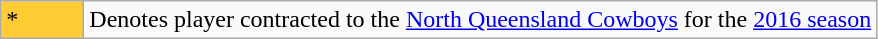<table class="wikitable">
<tr>
<td style="background:#FC3; width:3em;">*</td>
<td>Denotes player contracted to the <a href='#'>North Queensland Cowboys</a> for the <a href='#'>2016 season</a></td>
</tr>
</table>
